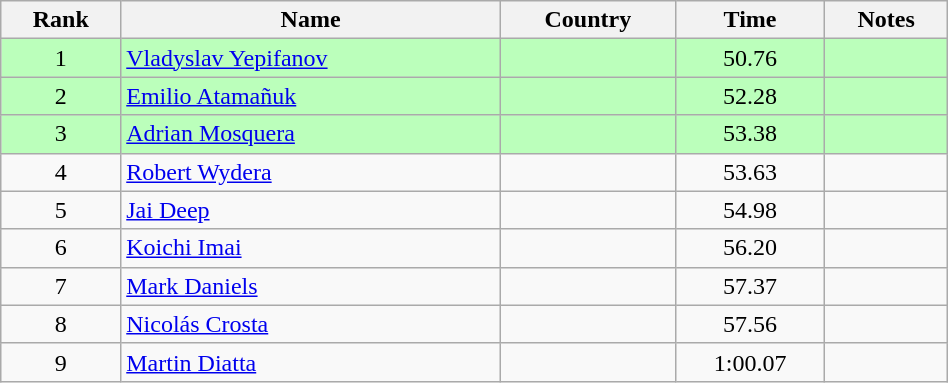<table class="wikitable" style="text-align:center;width: 50%">
<tr>
<th>Rank</th>
<th>Name</th>
<th>Country</th>
<th>Time</th>
<th>Notes</th>
</tr>
<tr bgcolor=bbffbb>
<td>1</td>
<td align="left"><a href='#'>Vladyslav Yepifanov</a></td>
<td align="left"></td>
<td>50.76</td>
<td></td>
</tr>
<tr bgcolor=bbffbb>
<td>2</td>
<td align="left"><a href='#'>Emilio Atamañuk</a></td>
<td align="left"></td>
<td>52.28</td>
<td></td>
</tr>
<tr bgcolor=bbffbb>
<td>3</td>
<td align="left"><a href='#'>Adrian Mosquera</a></td>
<td align="left"></td>
<td>53.38</td>
<td></td>
</tr>
<tr>
<td>4</td>
<td align="left"><a href='#'>Robert Wydera</a></td>
<td align="left"></td>
<td>53.63</td>
<td></td>
</tr>
<tr>
<td>5</td>
<td align="left"><a href='#'>Jai Deep</a></td>
<td align="left"></td>
<td>54.98</td>
<td></td>
</tr>
<tr>
<td>6</td>
<td align="left"><a href='#'>Koichi Imai</a></td>
<td align="left"></td>
<td>56.20</td>
<td></td>
</tr>
<tr>
<td>7</td>
<td align="left"><a href='#'>Mark Daniels</a></td>
<td align="left"></td>
<td>57.37</td>
<td></td>
</tr>
<tr>
<td>8</td>
<td align="left"><a href='#'>Nicolás Crosta</a></td>
<td align="left"></td>
<td>57.56</td>
<td></td>
</tr>
<tr>
<td>9</td>
<td align="left"><a href='#'>Martin Diatta</a></td>
<td align="left"></td>
<td>1:00.07</td>
<td></td>
</tr>
</table>
